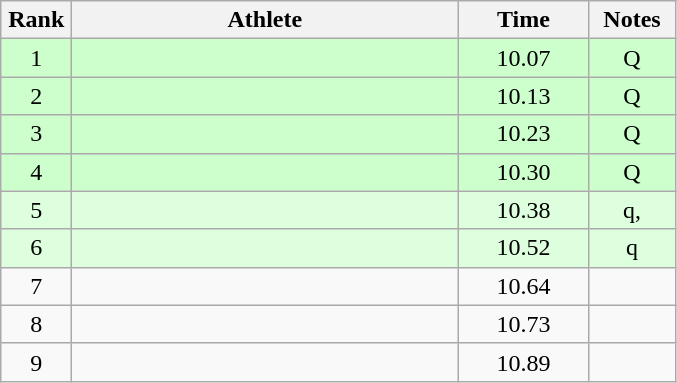<table class="wikitable" style="text-align:center">
<tr>
<th width=40>Rank</th>
<th width=250>Athlete</th>
<th width=80>Time</th>
<th width=50>Notes</th>
</tr>
<tr bgcolor=ccffcc>
<td>1</td>
<td align=left></td>
<td>10.07</td>
<td>Q</td>
</tr>
<tr bgcolor=ccffcc>
<td>2</td>
<td align=left></td>
<td>10.13</td>
<td>Q</td>
</tr>
<tr bgcolor=ccffcc>
<td>3</td>
<td align=left></td>
<td>10.23</td>
<td>Q</td>
</tr>
<tr bgcolor=ccffcc>
<td>4</td>
<td align=left></td>
<td>10.30</td>
<td>Q</td>
</tr>
<tr bgcolor=ddffdd>
<td>5</td>
<td align=left></td>
<td>10.38</td>
<td>q, </td>
</tr>
<tr bgcolor=ddffdd>
<td>6</td>
<td align=left></td>
<td>10.52</td>
<td>q</td>
</tr>
<tr>
<td>7</td>
<td align=left></td>
<td>10.64</td>
<td></td>
</tr>
<tr>
<td>8</td>
<td align=left></td>
<td>10.73</td>
<td></td>
</tr>
<tr>
<td>9</td>
<td align=left></td>
<td>10.89</td>
<td></td>
</tr>
</table>
